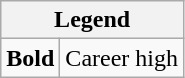<table class="wikitable mw-collapsible mw-collapsed">
<tr>
<th colspan="2">Legend</th>
</tr>
<tr>
<td><strong>Bold</strong></td>
<td>Career high</td>
</tr>
</table>
